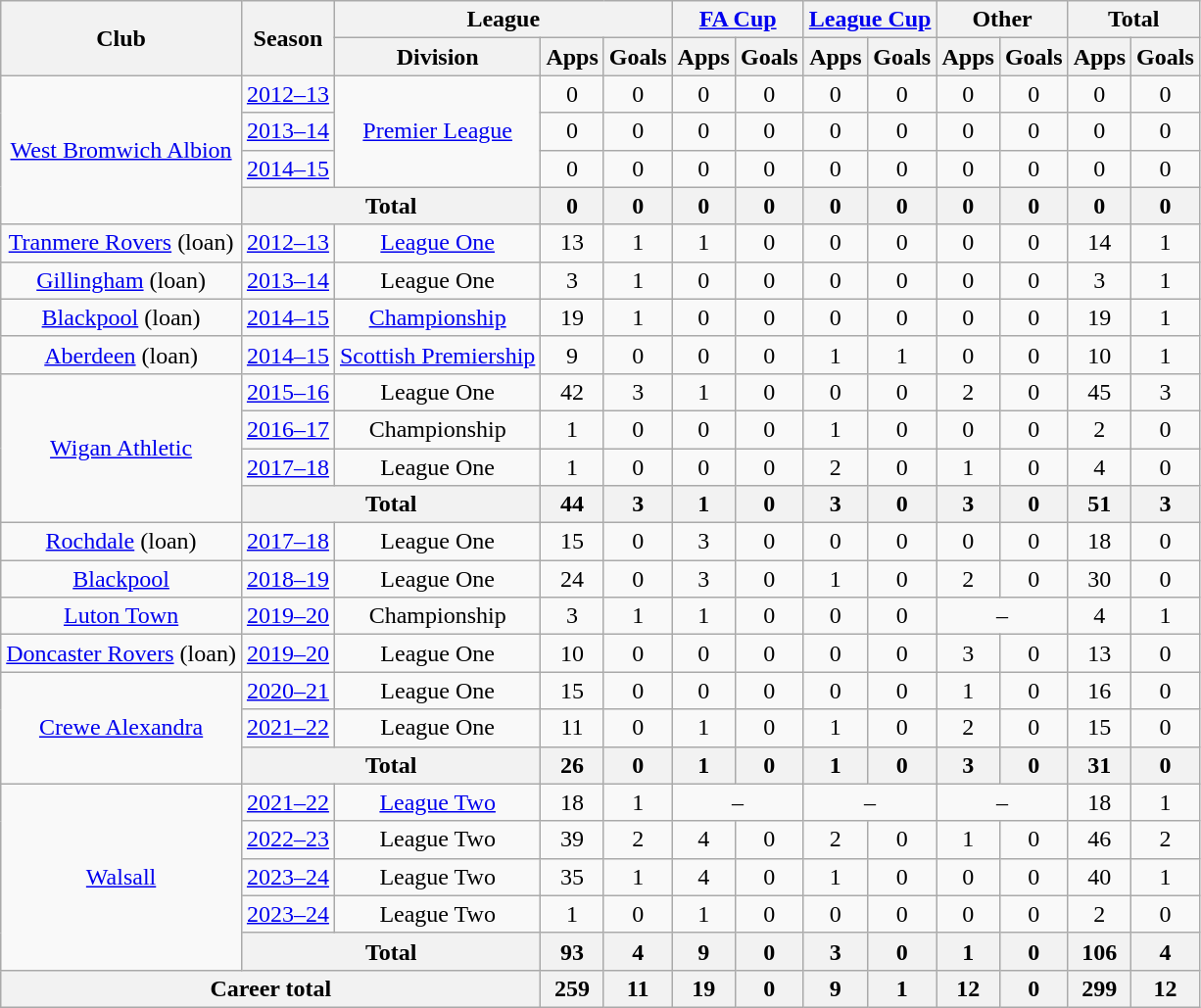<table class="wikitable" style="text-align: center">
<tr>
<th rowspan="2">Club</th>
<th rowspan="2">Season</th>
<th colspan="3">League</th>
<th colspan="2"><a href='#'>FA Cup</a></th>
<th colspan="2"><a href='#'>League Cup</a></th>
<th colspan="2">Other</th>
<th colspan="2">Total</th>
</tr>
<tr>
<th>Division</th>
<th>Apps</th>
<th>Goals</th>
<th>Apps</th>
<th>Goals</th>
<th>Apps</th>
<th>Goals</th>
<th>Apps</th>
<th>Goals</th>
<th>Apps</th>
<th>Goals</th>
</tr>
<tr>
<td rowspan="4"><a href='#'>West Bromwich Albion</a></td>
<td><a href='#'>2012–13</a></td>
<td rowspan="3"><a href='#'>Premier League</a></td>
<td>0</td>
<td>0</td>
<td>0</td>
<td>0</td>
<td>0</td>
<td>0</td>
<td>0</td>
<td>0</td>
<td>0</td>
<td>0</td>
</tr>
<tr>
<td><a href='#'>2013–14</a></td>
<td>0</td>
<td>0</td>
<td>0</td>
<td>0</td>
<td>0</td>
<td>0</td>
<td>0</td>
<td>0</td>
<td>0</td>
<td>0</td>
</tr>
<tr>
<td><a href='#'>2014–15</a></td>
<td>0</td>
<td>0</td>
<td>0</td>
<td>0</td>
<td>0</td>
<td>0</td>
<td>0</td>
<td>0</td>
<td>0</td>
<td>0</td>
</tr>
<tr>
<th colspan="2">Total</th>
<th>0</th>
<th>0</th>
<th>0</th>
<th>0</th>
<th>0</th>
<th>0</th>
<th>0</th>
<th>0</th>
<th>0</th>
<th>0</th>
</tr>
<tr>
<td><a href='#'>Tranmere Rovers</a> (loan)</td>
<td><a href='#'>2012–13</a></td>
<td><a href='#'>League One</a></td>
<td>13</td>
<td>1</td>
<td>1</td>
<td>0</td>
<td>0</td>
<td>0</td>
<td>0</td>
<td>0</td>
<td>14</td>
<td>1</td>
</tr>
<tr>
<td><a href='#'>Gillingham</a> (loan)</td>
<td><a href='#'>2013–14</a></td>
<td>League One</td>
<td>3</td>
<td>1</td>
<td>0</td>
<td>0</td>
<td>0</td>
<td>0</td>
<td>0</td>
<td>0</td>
<td>3</td>
<td>1</td>
</tr>
<tr>
<td><a href='#'>Blackpool</a> (loan)</td>
<td><a href='#'>2014–15</a></td>
<td><a href='#'>Championship</a></td>
<td>19</td>
<td>1</td>
<td>0</td>
<td>0</td>
<td>0</td>
<td>0</td>
<td>0</td>
<td>0</td>
<td>19</td>
<td>1</td>
</tr>
<tr>
<td><a href='#'>Aberdeen</a> (loan)</td>
<td><a href='#'>2014–15</a></td>
<td><a href='#'>Scottish Premiership</a></td>
<td>9</td>
<td>0</td>
<td>0</td>
<td>0</td>
<td>1</td>
<td>1</td>
<td>0</td>
<td>0</td>
<td>10</td>
<td>1</td>
</tr>
<tr>
<td rowspan="4"><a href='#'>Wigan Athletic</a></td>
<td><a href='#'>2015–16</a></td>
<td>League One</td>
<td>42</td>
<td>3</td>
<td>1</td>
<td>0</td>
<td>0</td>
<td>0</td>
<td>2</td>
<td>0</td>
<td>45</td>
<td>3</td>
</tr>
<tr>
<td><a href='#'>2016–17</a></td>
<td>Championship</td>
<td>1</td>
<td>0</td>
<td>0</td>
<td>0</td>
<td>1</td>
<td>0</td>
<td>0</td>
<td>0</td>
<td>2</td>
<td>0</td>
</tr>
<tr>
<td><a href='#'>2017–18</a></td>
<td>League One</td>
<td>1</td>
<td>0</td>
<td>0</td>
<td>0</td>
<td>2</td>
<td>0</td>
<td>1</td>
<td>0</td>
<td>4</td>
<td>0</td>
</tr>
<tr>
<th colspan="2">Total</th>
<th>44</th>
<th>3</th>
<th>1</th>
<th>0</th>
<th>3</th>
<th>0</th>
<th>3</th>
<th>0</th>
<th>51</th>
<th>3</th>
</tr>
<tr>
<td><a href='#'>Rochdale</a> (loan)</td>
<td><a href='#'>2017–18</a></td>
<td>League One</td>
<td>15</td>
<td>0</td>
<td>3</td>
<td>0</td>
<td>0</td>
<td>0</td>
<td>0</td>
<td>0</td>
<td>18</td>
<td>0</td>
</tr>
<tr>
<td><a href='#'>Blackpool</a></td>
<td><a href='#'>2018–19</a></td>
<td>League One</td>
<td>24</td>
<td>0</td>
<td>3</td>
<td>0</td>
<td>1</td>
<td>0</td>
<td>2</td>
<td>0</td>
<td>30</td>
<td>0</td>
</tr>
<tr>
<td><a href='#'>Luton Town</a></td>
<td><a href='#'>2019–20</a></td>
<td>Championship</td>
<td>3</td>
<td>1</td>
<td>1</td>
<td>0</td>
<td>0</td>
<td>0</td>
<td colspan="2">–</td>
<td>4</td>
<td>1</td>
</tr>
<tr>
<td><a href='#'>Doncaster Rovers</a> (loan)</td>
<td><a href='#'>2019–20</a></td>
<td>League One</td>
<td>10</td>
<td>0</td>
<td>0</td>
<td>0</td>
<td>0</td>
<td>0</td>
<td>3</td>
<td>0</td>
<td>13</td>
<td>0</td>
</tr>
<tr>
<td rowspan="3"><a href='#'>Crewe Alexandra</a></td>
<td><a href='#'>2020–21</a></td>
<td>League One</td>
<td>15</td>
<td>0</td>
<td>0</td>
<td>0</td>
<td>0</td>
<td>0</td>
<td>1</td>
<td>0</td>
<td>16</td>
<td>0</td>
</tr>
<tr>
<td><a href='#'>2021–22</a></td>
<td>League One</td>
<td>11</td>
<td>0</td>
<td>1</td>
<td>0</td>
<td>1</td>
<td>0</td>
<td>2</td>
<td>0</td>
<td>15</td>
<td>0</td>
</tr>
<tr>
<th colspan="2">Total</th>
<th>26</th>
<th>0</th>
<th>1</th>
<th>0</th>
<th>1</th>
<th>0</th>
<th>3</th>
<th>0</th>
<th>31</th>
<th>0</th>
</tr>
<tr>
<td rowspan="5"><a href='#'>Walsall</a></td>
<td><a href='#'>2021–22</a></td>
<td><a href='#'>League Two</a></td>
<td>18</td>
<td>1</td>
<td colspan="2">–</td>
<td colspan="2">–</td>
<td colspan="2">–</td>
<td>18</td>
<td>1</td>
</tr>
<tr>
<td><a href='#'>2022–23</a></td>
<td>League Two</td>
<td>39</td>
<td>2</td>
<td>4</td>
<td>0</td>
<td>2</td>
<td>0</td>
<td>1</td>
<td>0</td>
<td>46</td>
<td>2</td>
</tr>
<tr>
<td><a href='#'>2023–24</a></td>
<td>League Two</td>
<td>35</td>
<td>1</td>
<td>4</td>
<td>0</td>
<td>1</td>
<td>0</td>
<td>0</td>
<td>0</td>
<td>40</td>
<td>1</td>
</tr>
<tr>
<td><a href='#'>2023–24</a></td>
<td>League Two</td>
<td>1</td>
<td>0</td>
<td>1</td>
<td>0</td>
<td>0</td>
<td>0</td>
<td>0</td>
<td>0</td>
<td>2</td>
<td>0</td>
</tr>
<tr>
<th colspan="2">Total</th>
<th>93</th>
<th>4</th>
<th>9</th>
<th>0</th>
<th>3</th>
<th>0</th>
<th>1</th>
<th>0</th>
<th>106</th>
<th>4</th>
</tr>
<tr>
<th colspan="3">Career total</th>
<th>259</th>
<th>11</th>
<th>19</th>
<th>0</th>
<th>9</th>
<th>1</th>
<th>12</th>
<th>0</th>
<th>299</th>
<th>12</th>
</tr>
</table>
